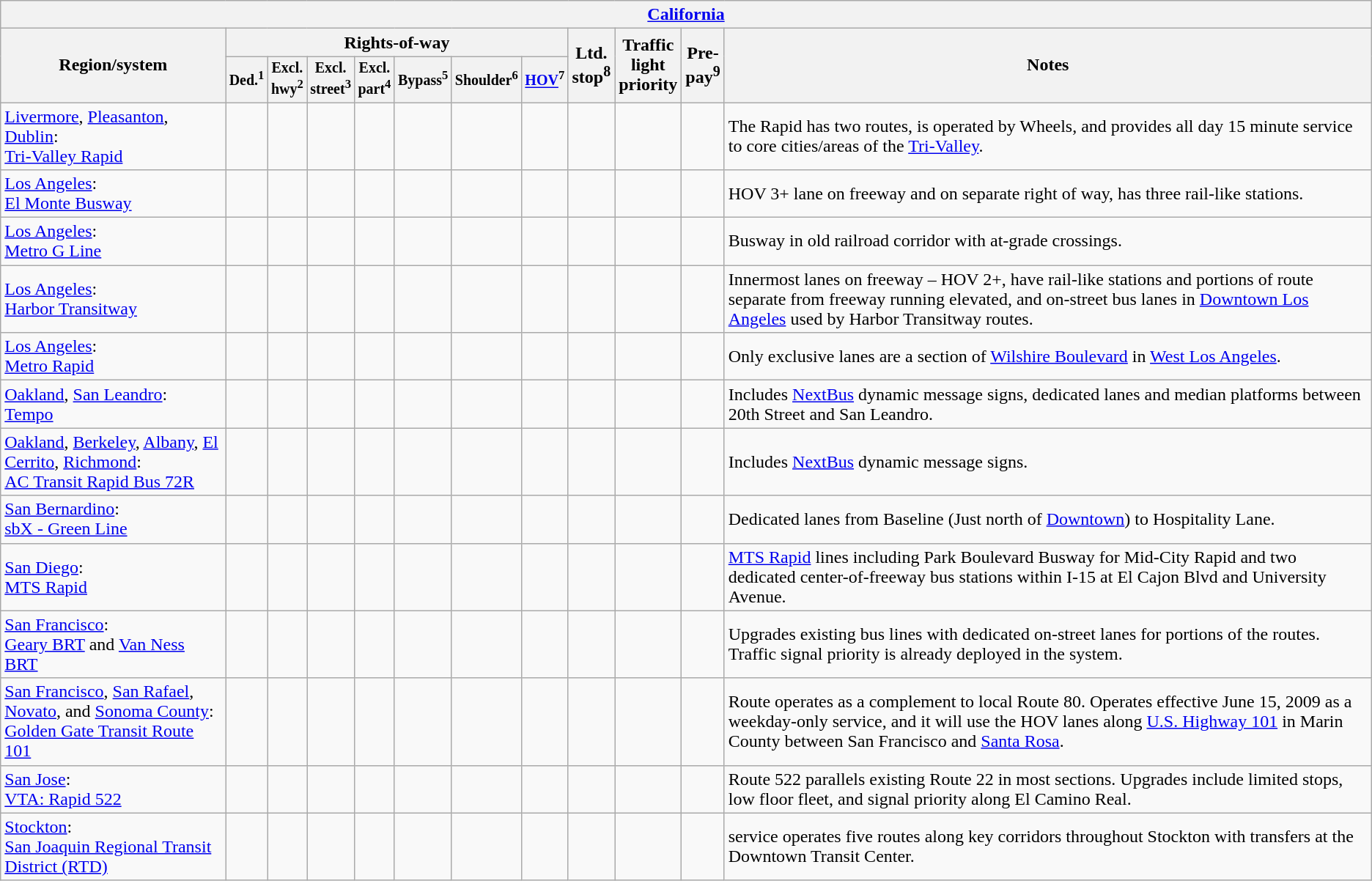<table class="wikitable">
<tr>
<th colspan="12"><a href='#'>California</a></th>
</tr>
<tr>
<th rowspan="2">Region/system</th>
<th colspan="7">Rights-of-way</th>
<th rowspan="2">Ltd.<br>stop<sup>8</sup></th>
<th rowspan="2">Traffic<br>light<br>priority</th>
<th rowspan="2">Pre-<br>pay<sup>9</sup></th>
<th rowspan="2">Notes</th>
</tr>
<tr style="font-size: smaller">
<th>Ded.<sup>1</sup></th>
<th>Excl.<br>hwy<sup>2</sup></th>
<th>Excl.<br>street<sup>3</sup></th>
<th>Excl.<br>part<sup>4</sup></th>
<th>Bypass<sup>5</sup></th>
<th>Shoulder<sup>6</sup></th>
<th><a href='#'>HOV</a><sup>7</sup></th>
</tr>
<tr>
<td><a href='#'>Livermore</a>, <a href='#'>Pleasanton</a>, <a href='#'>Dublin</a>:<br><a href='#'>Tri-Valley Rapid</a></td>
<td></td>
<td></td>
<td></td>
<td></td>
<td></td>
<td></td>
<td></td>
<td></td>
<td></td>
<td></td>
<td>The Rapid has two routes, is operated by Wheels, and provides all day 15 minute service to core cities/areas of the <a href='#'>Tri-Valley</a>.</td>
</tr>
<tr>
<td><a href='#'>Los Angeles</a>:<br><a href='#'>El Monte Busway</a></td>
<td></td>
<td></td>
<td></td>
<td></td>
<td></td>
<td></td>
<td></td>
<td></td>
<td></td>
<td></td>
<td>HOV 3+ lane on freeway and on separate right of way, has three rail-like stations.</td>
</tr>
<tr>
<td><a href='#'>Los Angeles</a>:<br><a href='#'>Metro G Line</a></td>
<td></td>
<td></td>
<td></td>
<td></td>
<td></td>
<td></td>
<td></td>
<td></td>
<td></td>
<td></td>
<td>Busway in old railroad corridor with at-grade crossings.</td>
</tr>
<tr>
<td><a href='#'>Los Angeles</a>:<br><a href='#'>Harbor Transitway</a></td>
<td></td>
<td></td>
<td></td>
<td></td>
<td></td>
<td></td>
<td></td>
<td></td>
<td></td>
<td></td>
<td>Innermost lanes on freeway – HOV 2+, have rail-like stations and portions of route separate from freeway running elevated, and on-street bus lanes in <a href='#'>Downtown Los Angeles</a> used by Harbor Transitway routes.</td>
</tr>
<tr>
<td><a href='#'>Los Angeles</a>:<br><a href='#'>Metro Rapid</a></td>
<td></td>
<td></td>
<td></td>
<td></td>
<td></td>
<td></td>
<td></td>
<td></td>
<td></td>
<td></td>
<td>Only exclusive lanes are a  section of <a href='#'>Wilshire Boulevard</a> in <a href='#'>West Los Angeles</a>.</td>
</tr>
<tr>
<td><a href='#'>Oakland</a>, <a href='#'>San Leandro</a>:<br><a href='#'>Tempo</a></td>
<td></td>
<td></td>
<td></td>
<td></td>
<td></td>
<td></td>
<td></td>
<td></td>
<td></td>
<td></td>
<td>Includes <a href='#'>NextBus</a> dynamic message signs, dedicated lanes and median platforms between 20th Street and San Leandro.</td>
</tr>
<tr>
<td><a href='#'>Oakland</a>, <a href='#'>Berkeley</a>, <a href='#'>Albany</a>, <a href='#'>El Cerrito</a>, <a href='#'>Richmond</a>:<br><a href='#'>AC Transit Rapid Bus 72R</a></td>
<td></td>
<td></td>
<td></td>
<td></td>
<td></td>
<td></td>
<td></td>
<td></td>
<td></td>
<td></td>
<td>Includes <a href='#'>NextBus</a> dynamic message signs.</td>
</tr>
<tr>
<td><a href='#'>San Bernardino</a>:<br><a href='#'>sbX - Green Line</a></td>
<td></td>
<td></td>
<td></td>
<td></td>
<td></td>
<td></td>
<td></td>
<td></td>
<td></td>
<td></td>
<td>Dedicated lanes from Baseline (Just north of <a href='#'>Downtown</a>) to Hospitality Lane.</td>
</tr>
<tr>
<td><a href='#'>San Diego</a>:<br><a href='#'>MTS Rapid</a></td>
<td></td>
<td></td>
<td></td>
<td></td>
<td></td>
<td></td>
<td></td>
<td></td>
<td></td>
<td></td>
<td><a href='#'>MTS Rapid</a> lines including Park Boulevard Busway for Mid-City Rapid and two dedicated center-of-freeway bus stations within I-15 at El Cajon Blvd and University Avenue.</td>
</tr>
<tr>
<td><a href='#'>San Francisco</a>:<br><a href='#'>Geary BRT</a> and <a href='#'>Van Ness BRT</a></td>
<td></td>
<td></td>
<td></td>
<td></td>
<td></td>
<td></td>
<td></td>
<td></td>
<td></td>
<td></td>
<td>Upgrades existing bus lines with dedicated on-street lanes for portions of the routes. Traffic signal priority is already deployed in the system.</td>
</tr>
<tr>
<td><a href='#'>San Francisco</a>, <a href='#'>San Rafael</a>, <a href='#'>Novato</a>, and <a href='#'>Sonoma County</a>:<br><a href='#'>Golden Gate Transit Route 101</a></td>
<td></td>
<td></td>
<td></td>
<td></td>
<td></td>
<td></td>
<td></td>
<td></td>
<td></td>
<td></td>
<td>Route operates as a complement to local Route 80. Operates effective June 15, 2009 as a weekday-only service, and it will use the HOV lanes along <a href='#'>U.S. Highway 101</a> in Marin County between San Francisco and <a href='#'>Santa Rosa</a>.</td>
</tr>
<tr>
<td><a href='#'>San Jose</a>:<br><a href='#'>VTA: Rapid 522</a></td>
<td></td>
<td></td>
<td></td>
<td></td>
<td></td>
<td></td>
<td></td>
<td></td>
<td></td>
<td></td>
<td>Route 522 parallels existing Route 22 in most sections. Upgrades include limited stops, low floor fleet, and signal priority along El Camino Real.</td>
</tr>
<tr>
<td><a href='#'>Stockton</a>:<br><a href='#'>San Joaquin Regional Transit District (RTD)</a></td>
<td></td>
<td></td>
<td></td>
<td></td>
<td></td>
<td></td>
<td></td>
<td></td>
<td></td>
<td></td>
<td> service operates five routes along key corridors throughout Stockton with transfers at the Downtown Transit Center.</td>
</tr>
</table>
